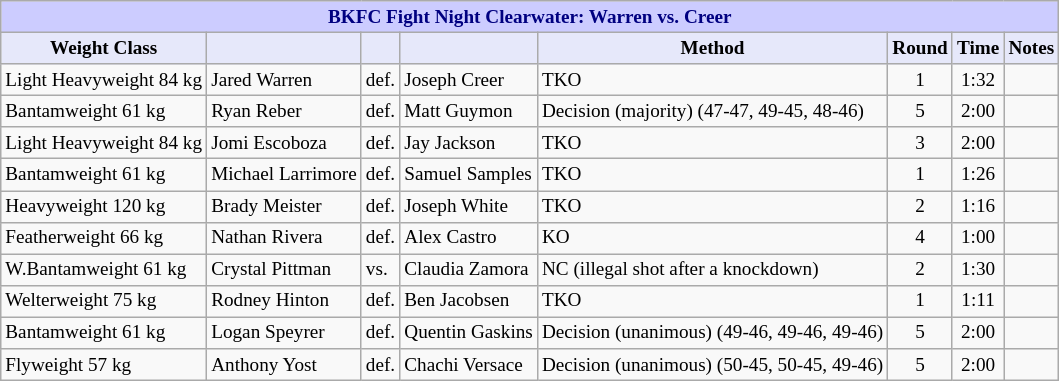<table class="wikitable" style="font-size: 80%;">
<tr>
<th colspan="8" style="background-color: #ccf; color: #000080; text-align: center;"><strong>BKFC Fight Night Clearwater: Warren vs. Creer</strong></th>
</tr>
<tr>
<th colspan="1" style="background-color: #E6E8FA; color: #000000; text-align: center;">Weight Class</th>
<th colspan="1" style="background-color: #E6E8FA; color: #000000; text-align: center;"></th>
<th colspan="1" style="background-color: #E6E8FA; color: #000000; text-align: center;"></th>
<th colspan="1" style="background-color: #E6E8FA; color: #000000; text-align: center;"></th>
<th colspan="1" style="background-color: #E6E8FA; color: #000000; text-align: center;">Method</th>
<th colspan="1" style="background-color: #E6E8FA; color: #000000; text-align: center;">Round</th>
<th colspan="1" style="background-color: #E6E8FA; color: #000000; text-align: center;">Time</th>
<th colspan="1" style="background-color: #E6E8FA; color: #000000; text-align: center;">Notes</th>
</tr>
<tr>
<td>Light Heavyweight 84 kg</td>
<td> Jared Warren</td>
<td align=center>def.</td>
<td> Joseph Creer</td>
<td>TKO</td>
<td align=center>1</td>
<td align=center>1:32</td>
<td></td>
</tr>
<tr>
<td>Bantamweight 61 kg</td>
<td> Ryan Reber</td>
<td>def.</td>
<td> Matt Guymon</td>
<td>Decision (majority) (47-47, 49-45, 48-46)</td>
<td align=center>5</td>
<td align=center>2:00</td>
<td></td>
</tr>
<tr>
<td>Light Heavyweight 84 kg</td>
<td> Jomi Escoboza</td>
<td>def.</td>
<td> Jay Jackson</td>
<td>TKO</td>
<td align=center>3</td>
<td align=center>2:00</td>
<td></td>
</tr>
<tr>
<td>Bantamweight 61 kg</td>
<td> Michael Larrimore</td>
<td>def.</td>
<td> Samuel Samples</td>
<td>TKO</td>
<td align=center>1</td>
<td align=center>1:26</td>
<td></td>
</tr>
<tr>
<td>Heavyweight 120 kg</td>
<td> Brady Meister</td>
<td>def.</td>
<td> Joseph White</td>
<td>TKO</td>
<td align="center">2</td>
<td align="center">1:16</td>
<td></td>
</tr>
<tr>
<td>Featherweight 66 kg</td>
<td> Nathan Rivera</td>
<td>def.</td>
<td> Alex Castro</td>
<td>KO</td>
<td align=center>4</td>
<td align=center>1:00</td>
<td></td>
</tr>
<tr>
<td>W.Bantamweight 61 kg</td>
<td> Crystal Pittman</td>
<td>vs.</td>
<td> Claudia Zamora</td>
<td>NC (illegal shot after a knockdown)</td>
<td align="center">2</td>
<td align="center">1:30</td>
<td></td>
</tr>
<tr>
<td>Welterweight 75 kg</td>
<td> Rodney Hinton</td>
<td>def.</td>
<td> Ben Jacobsen</td>
<td>TKO</td>
<td align=center>1</td>
<td align=center>1:11</td>
<td></td>
</tr>
<tr>
<td>Bantamweight 61 kg</td>
<td> Logan Speyrer</td>
<td>def.</td>
<td> Quentin Gaskins</td>
<td>Decision (unanimous) (49-46, 49-46, 49-46)</td>
<td align=center>5</td>
<td align=center>2:00</td>
<td></td>
</tr>
<tr>
<td>Flyweight 57 kg</td>
<td> Anthony Yost</td>
<td>def.</td>
<td> Chachi Versace</td>
<td>Decision (unanimous) (50-45, 50-45, 49-46)</td>
<td align=center>5</td>
<td align=center>2:00</td>
<td></td>
</tr>
</table>
